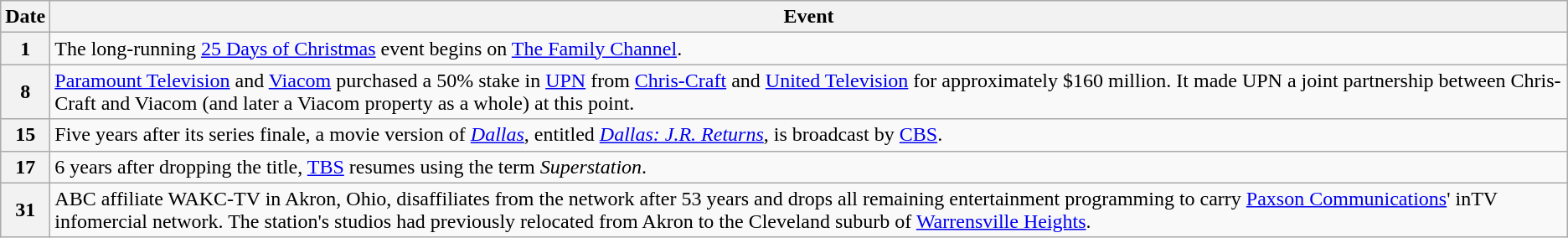<table class="wikitable">
<tr>
<th>Date</th>
<th>Event</th>
</tr>
<tr>
<th>1</th>
<td>The long-running <a href='#'>25 Days of Christmas</a> event begins on <a href='#'>The Family Channel</a>.</td>
</tr>
<tr>
<th>8</th>
<td><a href='#'>Paramount Television</a> and <a href='#'>Viacom</a> purchased a 50% stake in <a href='#'>UPN</a> from <a href='#'>Chris-Craft</a> and <a href='#'>United Television</a> for approximately $160 million. It made UPN a joint partnership between Chris-Craft and Viacom (and later a Viacom property as a whole) at this point.</td>
</tr>
<tr>
<th>15</th>
<td>Five years after its series finale, a movie version of <em><a href='#'>Dallas</a></em>, entitled <em><a href='#'>Dallas: J.R. Returns</a></em>, is broadcast by <a href='#'>CBS</a>.</td>
</tr>
<tr>
<th>17</th>
<td>6 years after dropping the title, <a href='#'>TBS</a> resumes using the term <em>Superstation</em>.</td>
</tr>
<tr>
<th>31</th>
<td>ABC affiliate WAKC-TV in Akron, Ohio, disaffiliates from the network after 53 years and drops all remaining entertainment programming to carry <a href='#'>Paxson Communications</a>' inTV infomercial network. The station's studios had previously relocated from Akron to the Cleveland suburb of <a href='#'>Warrensville Heights</a>.</td>
</tr>
</table>
